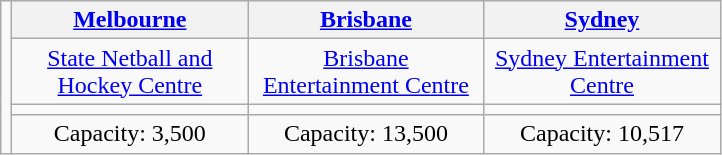<table class=wikitable align="center" style="text-align:center;">
<tr>
<td rowspan=4></td>
<th width=150px><a href='#'>Melbourne</a></th>
<th width=150px><a href='#'>Brisbane</a></th>
<th width=150px><a href='#'>Sydney</a></th>
</tr>
<tr>
<td><a href='#'>State Netball and Hockey Centre</a></td>
<td><a href='#'>Brisbane Entertainment Centre</a></td>
<td><a href='#'>Sydney Entertainment Centre</a></td>
</tr>
<tr>
<td></td>
<td></td>
<td></td>
</tr>
<tr>
<td>Capacity: 3,500</td>
<td>Capacity: 13,500</td>
<td>Capacity: 10,517</td>
</tr>
</table>
